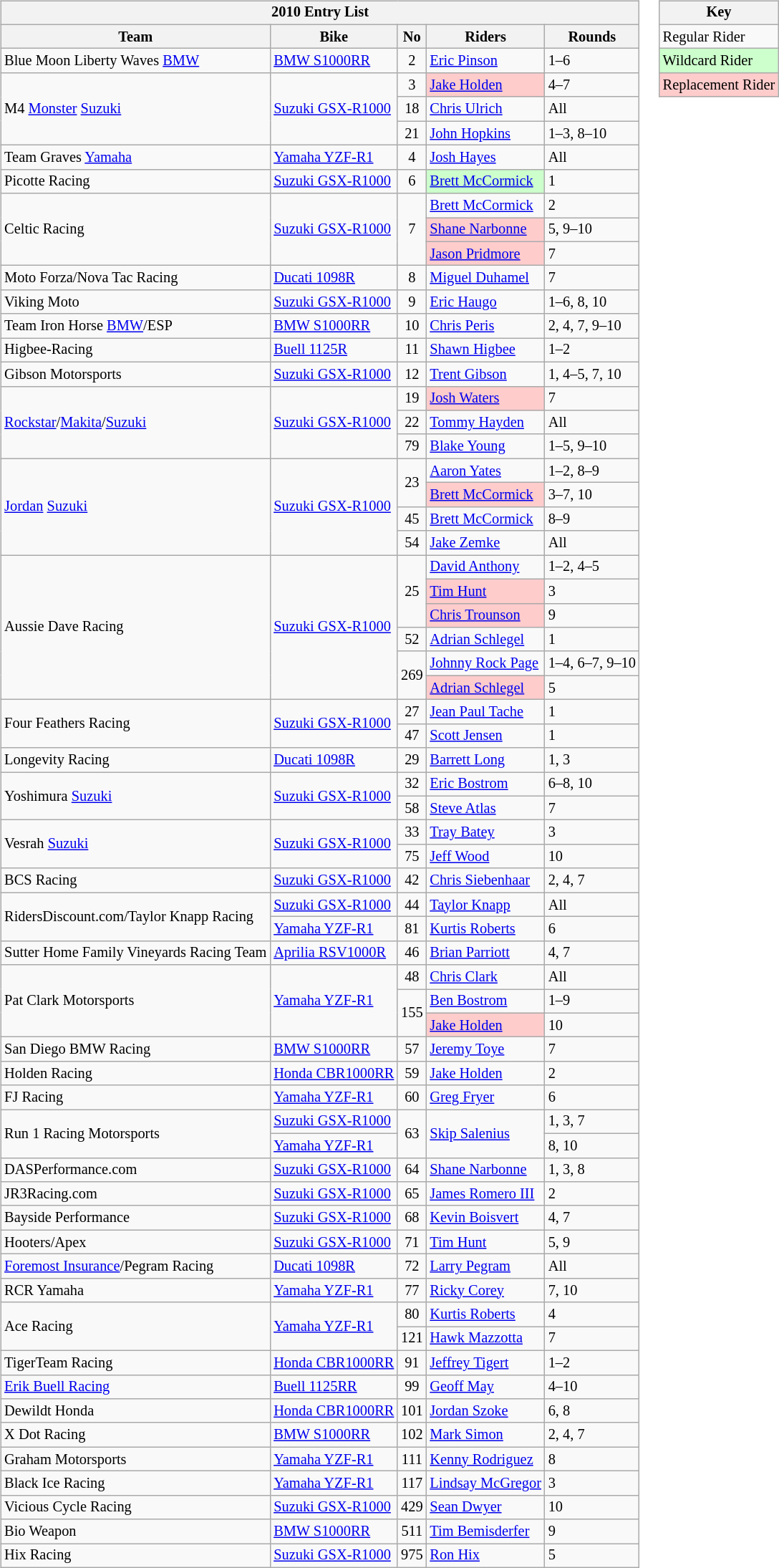<table>
<tr>
<td><br><table class="wikitable" style="font-size: 85%">
<tr>
<th colspan=5>2010 Entry List</th>
</tr>
<tr>
<th>Team</th>
<th>Bike</th>
<th>No</th>
<th>Riders</th>
<th>Rounds</th>
</tr>
<tr>
<td>Blue Moon Liberty Waves <a href='#'>BMW</a></td>
<td><a href='#'>BMW S1000RR</a></td>
<td align="center">2</td>
<td> <a href='#'>Eric Pinson</a></td>
<td>1–6</td>
</tr>
<tr>
<td rowspan=3>M4 <a href='#'>Monster</a> <a href='#'>Suzuki</a></td>
<td rowspan=3><a href='#'>Suzuki GSX-R1000</a></td>
<td align="center">3</td>
<td style="background-color:#ffcccc"> <a href='#'>Jake Holden</a></td>
<td>4–7</td>
</tr>
<tr>
<td align="center">18</td>
<td> <a href='#'>Chris Ulrich</a></td>
<td>All</td>
</tr>
<tr>
<td align="center">21</td>
<td> <a href='#'>John Hopkins</a></td>
<td>1–3, 8–10</td>
</tr>
<tr>
<td>Team Graves <a href='#'>Yamaha</a></td>
<td><a href='#'>Yamaha YZF-R1</a></td>
<td align="center">4</td>
<td> <a href='#'>Josh Hayes</a></td>
<td>All</td>
</tr>
<tr>
<td>Picotte Racing</td>
<td><a href='#'>Suzuki GSX-R1000</a></td>
<td align="center">6</td>
<td style="background-color:#ccffcc"> <a href='#'>Brett McCormick</a></td>
<td>1</td>
</tr>
<tr>
<td rowspan=3>Celtic Racing</td>
<td rowspan=3><a href='#'>Suzuki GSX-R1000</a></td>
<td align="center" rowspan=3>7</td>
<td> <a href='#'>Brett McCormick</a></td>
<td>2</td>
</tr>
<tr>
<td style="background-color:#ffcccc"> <a href='#'>Shane Narbonne</a></td>
<td>5, 9–10</td>
</tr>
<tr>
<td style="background-color:#ffcccc"> <a href='#'>Jason Pridmore</a></td>
<td>7</td>
</tr>
<tr>
<td>Moto Forza/Nova Tac Racing</td>
<td><a href='#'>Ducati 1098R</a></td>
<td align="center">8</td>
<td> <a href='#'>Miguel Duhamel</a></td>
<td>7</td>
</tr>
<tr>
<td>Viking Moto</td>
<td><a href='#'>Suzuki GSX-R1000</a></td>
<td align="center">9</td>
<td> <a href='#'>Eric Haugo</a></td>
<td>1–6, 8, 10</td>
</tr>
<tr>
<td>Team Iron Horse <a href='#'>BMW</a>/ESP</td>
<td><a href='#'>BMW S1000RR</a></td>
<td align="center">10</td>
<td> <a href='#'>Chris Peris</a></td>
<td>2, 4, 7, 9–10</td>
</tr>
<tr>
<td>Higbee-Racing</td>
<td><a href='#'>Buell 1125R</a></td>
<td align="center">11</td>
<td> <a href='#'>Shawn Higbee</a></td>
<td>1–2</td>
</tr>
<tr>
<td>Gibson Motorsports</td>
<td><a href='#'>Suzuki GSX-R1000</a></td>
<td align="center">12</td>
<td> <a href='#'>Trent Gibson</a></td>
<td>1, 4–5, 7, 10</td>
</tr>
<tr>
<td rowspan=3><a href='#'>Rockstar</a>/<a href='#'>Makita</a>/<a href='#'>Suzuki</a></td>
<td rowspan=3><a href='#'>Suzuki GSX-R1000</a></td>
<td align="center">19</td>
<td style="background-color:#ffcccc"> <a href='#'>Josh Waters</a></td>
<td>7</td>
</tr>
<tr>
<td align="center">22</td>
<td> <a href='#'>Tommy Hayden</a></td>
<td>All</td>
</tr>
<tr>
<td align="center">79</td>
<td> <a href='#'>Blake Young</a></td>
<td>1–5, 9–10</td>
</tr>
<tr>
<td rowspan=4><a href='#'>Jordan</a> <a href='#'>Suzuki</a></td>
<td rowspan=4><a href='#'>Suzuki GSX-R1000</a></td>
<td rowspan=2 align="center">23</td>
<td> <a href='#'>Aaron Yates</a></td>
<td>1–2, 8–9</td>
</tr>
<tr>
<td style="background-color:#ffcccc"> <a href='#'>Brett McCormick</a></td>
<td>3–7, 10</td>
</tr>
<tr>
<td align="center">45</td>
<td> <a href='#'>Brett McCormick</a></td>
<td>8–9</td>
</tr>
<tr>
<td align="center">54</td>
<td> <a href='#'>Jake Zemke</a></td>
<td>All</td>
</tr>
<tr>
<td rowspan=6>Aussie Dave Racing</td>
<td rowspan=6><a href='#'>Suzuki GSX-R1000</a></td>
<td rowspan=3 align="center">25</td>
<td> <a href='#'>David Anthony</a></td>
<td>1–2, 4–5</td>
</tr>
<tr>
<td style="background-color:#ffcccc"> <a href='#'>Tim Hunt</a></td>
<td>3</td>
</tr>
<tr>
<td style="background-color:#ffcccc"> <a href='#'>Chris Trounson</a></td>
<td>9</td>
</tr>
<tr>
<td align="center">52</td>
<td> <a href='#'>Adrian Schlegel</a></td>
<td>1</td>
</tr>
<tr>
<td align="center" rowspan=2>269</td>
<td> <a href='#'>Johnny Rock Page</a></td>
<td>1–4, 6–7, 9–10</td>
</tr>
<tr>
<td style="background-color:#ffcccc"> <a href='#'>Adrian Schlegel</a></td>
<td>5</td>
</tr>
<tr>
<td rowspan=2>Four Feathers Racing</td>
<td rowspan=2><a href='#'>Suzuki GSX-R1000</a></td>
<td align="center">27</td>
<td> <a href='#'>Jean Paul Tache</a></td>
<td>1</td>
</tr>
<tr>
<td align="center">47</td>
<td> <a href='#'>Scott Jensen</a></td>
<td>1</td>
</tr>
<tr>
<td>Longevity Racing</td>
<td><a href='#'>Ducati 1098R</a></td>
<td align="center">29</td>
<td> <a href='#'>Barrett Long</a></td>
<td>1, 3</td>
</tr>
<tr>
<td rowspan=2>Yoshimura <a href='#'>Suzuki</a></td>
<td rowspan=2><a href='#'>Suzuki GSX-R1000</a></td>
<td align="center">32</td>
<td> <a href='#'>Eric Bostrom</a></td>
<td>6–8, 10</td>
</tr>
<tr>
<td align="center">58</td>
<td> <a href='#'>Steve Atlas</a></td>
<td>7</td>
</tr>
<tr>
<td rowspan=2>Vesrah <a href='#'>Suzuki</a></td>
<td rowspan=2><a href='#'>Suzuki GSX-R1000</a></td>
<td align="center">33</td>
<td> <a href='#'>Tray Batey</a></td>
<td>3</td>
</tr>
<tr>
<td align="center">75</td>
<td> <a href='#'>Jeff Wood</a></td>
<td>10</td>
</tr>
<tr>
<td>BCS Racing</td>
<td><a href='#'>Suzuki GSX-R1000</a></td>
<td align="center">42</td>
<td> <a href='#'>Chris Siebenhaar</a></td>
<td>2, 4, 7</td>
</tr>
<tr>
<td rowspan=2>RidersDiscount.com/Taylor Knapp Racing</td>
<td><a href='#'>Suzuki GSX-R1000</a></td>
<td align="center">44</td>
<td> <a href='#'>Taylor Knapp</a></td>
<td>All</td>
</tr>
<tr>
<td><a href='#'>Yamaha YZF-R1</a></td>
<td align="center">81</td>
<td> <a href='#'>Kurtis Roberts</a></td>
<td>6</td>
</tr>
<tr>
<td>Sutter Home Family Vineyards Racing Team</td>
<td><a href='#'>Aprilia RSV1000R</a></td>
<td align="center">46</td>
<td> <a href='#'>Brian Parriott</a></td>
<td>4, 7</td>
</tr>
<tr>
<td rowspan=3>Pat Clark Motorsports</td>
<td rowspan=3><a href='#'>Yamaha YZF-R1</a></td>
<td align="center">48</td>
<td> <a href='#'>Chris Clark</a></td>
<td>All</td>
</tr>
<tr>
<td align="center" rowspan=2>155</td>
<td> <a href='#'>Ben Bostrom</a></td>
<td>1–9</td>
</tr>
<tr>
<td style="background-color:#ffcccc"> <a href='#'>Jake Holden</a></td>
<td>10</td>
</tr>
<tr>
<td>San Diego BMW Racing</td>
<td><a href='#'>BMW S1000RR</a></td>
<td align="center">57</td>
<td> <a href='#'>Jeremy Toye</a></td>
<td>7</td>
</tr>
<tr>
<td>Holden Racing</td>
<td><a href='#'>Honda CBR1000RR</a></td>
<td align="center">59</td>
<td> <a href='#'>Jake Holden</a></td>
<td>2</td>
</tr>
<tr>
<td>FJ Racing</td>
<td><a href='#'>Yamaha YZF-R1</a></td>
<td align="center">60</td>
<td> <a href='#'>Greg Fryer</a></td>
<td>6</td>
</tr>
<tr>
<td rowspan=2>Run 1 Racing Motorsports</td>
<td><a href='#'>Suzuki GSX-R1000</a></td>
<td align="center" rowspan=2>63</td>
<td rowspan=2> <a href='#'>Skip Salenius</a></td>
<td>1, 3, 7</td>
</tr>
<tr>
<td><a href='#'>Yamaha YZF-R1</a></td>
<td>8, 10</td>
</tr>
<tr>
<td>DASPerformance.com</td>
<td><a href='#'>Suzuki GSX-R1000</a></td>
<td align="center">64</td>
<td> <a href='#'>Shane Narbonne</a></td>
<td>1, 3, 8</td>
</tr>
<tr>
<td>JR3Racing.com</td>
<td><a href='#'>Suzuki GSX-R1000</a></td>
<td align="center">65</td>
<td> <a href='#'>James Romero III</a></td>
<td>2</td>
</tr>
<tr>
<td>Bayside Performance</td>
<td><a href='#'>Suzuki GSX-R1000</a></td>
<td align="center">68</td>
<td> <a href='#'>Kevin Boisvert</a></td>
<td>4, 7</td>
</tr>
<tr>
<td>Hooters/Apex</td>
<td><a href='#'>Suzuki GSX-R1000</a></td>
<td align="center">71</td>
<td> <a href='#'>Tim Hunt</a></td>
<td>5, 9</td>
</tr>
<tr>
<td><a href='#'>Foremost Insurance</a>/Pegram Racing</td>
<td><a href='#'>Ducati 1098R</a></td>
<td align="center">72</td>
<td> <a href='#'>Larry Pegram</a></td>
<td>All</td>
</tr>
<tr>
<td>RCR Yamaha</td>
<td><a href='#'>Yamaha YZF-R1</a></td>
<td align="center">77</td>
<td> <a href='#'>Ricky Corey</a></td>
<td>7, 10</td>
</tr>
<tr>
<td rowspan=2>Ace Racing</td>
<td rowspan=2><a href='#'>Yamaha YZF-R1</a></td>
<td align="center">80</td>
<td> <a href='#'>Kurtis Roberts</a></td>
<td>4</td>
</tr>
<tr>
<td align="center">121</td>
<td> <a href='#'>Hawk Mazzotta</a></td>
<td>7</td>
</tr>
<tr>
<td>TigerTeam Racing</td>
<td><a href='#'>Honda CBR1000RR</a></td>
<td align="center">91</td>
<td> <a href='#'>Jeffrey Tigert</a></td>
<td>1–2</td>
</tr>
<tr>
<td><a href='#'>Erik Buell Racing</a></td>
<td><a href='#'>Buell 1125RR</a></td>
<td align="center">99</td>
<td> <a href='#'>Geoff May</a></td>
<td>4–10</td>
</tr>
<tr>
<td>Dewildt Honda</td>
<td><a href='#'>Honda CBR1000RR</a></td>
<td align="center">101</td>
<td> <a href='#'>Jordan Szoke</a></td>
<td>6, 8</td>
</tr>
<tr>
<td>X Dot Racing</td>
<td><a href='#'>BMW S1000RR</a></td>
<td align="center">102</td>
<td> <a href='#'>Mark Simon</a></td>
<td>2, 4, 7</td>
</tr>
<tr>
<td>Graham Motorsports</td>
<td><a href='#'>Yamaha YZF-R1</a></td>
<td align="center">111</td>
<td> <a href='#'>Kenny Rodriguez</a></td>
<td>8</td>
</tr>
<tr>
<td>Black Ice Racing</td>
<td><a href='#'>Yamaha YZF-R1</a></td>
<td align="center">117</td>
<td> <a href='#'>Lindsay McGregor</a></td>
<td>3</td>
</tr>
<tr>
<td>Vicious Cycle Racing</td>
<td><a href='#'>Suzuki GSX-R1000</a></td>
<td align="center">429</td>
<td> <a href='#'>Sean Dwyer</a></td>
<td>10</td>
</tr>
<tr>
<td>Bio Weapon</td>
<td><a href='#'>BMW S1000RR</a></td>
<td align="center">511</td>
<td> <a href='#'>Tim Bemisderfer</a></td>
<td>9</td>
</tr>
<tr>
<td>Hix Racing</td>
<td><a href='#'>Suzuki GSX-R1000</a></td>
<td align="center">975</td>
<td> <a href='#'>Ron Hix</a></td>
<td>5</td>
</tr>
</table>
</td>
<td valign=top><br><table class="wikitable" style="font-size: 85%;">
<tr>
<th colspan=2>Key</th>
</tr>
<tr>
<td>Regular Rider</td>
</tr>
<tr style="background-color:#ccffcc">
<td>Wildcard Rider</td>
</tr>
<tr style="background-color:#ffcccc">
<td>Replacement Rider</td>
</tr>
</table>
</td>
</tr>
</table>
